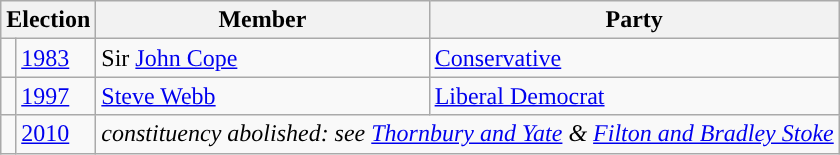<table class="wikitable">
<tr>
<th colspan="2">Election</th>
<th>Member</th>
<th>Party</th>
</tr>
<tr>
<td style="color:inherit;background-color: "></td>
<td><a href='#'>1983</a></td>
<td>Sir <a href='#'>John Cope</a></td>
<td><a href='#'>Conservative</a></td>
</tr>
<tr>
<td style="color:inherit;background-color: "></td>
<td><a href='#'>1997</a></td>
<td><a href='#'>Steve Webb</a></td>
<td><a href='#'>Liberal Democrat</a></td>
</tr>
<tr>
<td></td>
<td><a href='#'>2010</a></td>
<td colspan="2"><em>constituency abolished: see <a href='#'>Thornbury and Yate</a> & <a href='#'>Filton and Bradley Stoke</a></em></td>
</tr>
</table>
